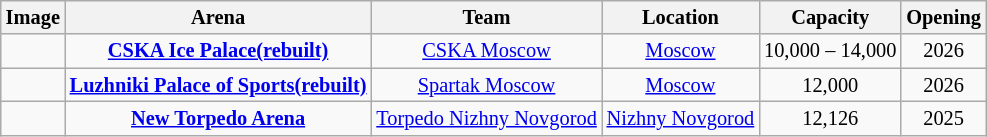<table class="wikitable" style="font-size: 85%; text-align: center;">
<tr>
<th>Image</th>
<th>Arena</th>
<th>Team</th>
<th>Location</th>
<th>Capacity</th>
<th>Opening</th>
</tr>
<tr>
<td></td>
<td><strong><a href='#'>CSKA Ice Palace(rebuilt)</a></strong></td>
<td><a href='#'>CSKA Moscow</a></td>
<td><a href='#'>Moscow</a></td>
<td>10,000 – 14,000</td>
<td>2026</td>
</tr>
<tr>
<td></td>
<td><strong><a href='#'>Luzhniki Palace of Sports(rebuilt)</a></strong></td>
<td><a href='#'>Spartak Moscow</a></td>
<td><a href='#'>Moscow</a></td>
<td>12,000</td>
<td>2026</td>
</tr>
<tr>
<td></td>
<td><strong><a href='#'>New Torpedo Arena</a></strong></td>
<td><a href='#'>Torpedo Nizhny Novgorod</a></td>
<td><a href='#'>Nizhny Novgorod</a></td>
<td>12,126</td>
<td>2025</td>
</tr>
</table>
